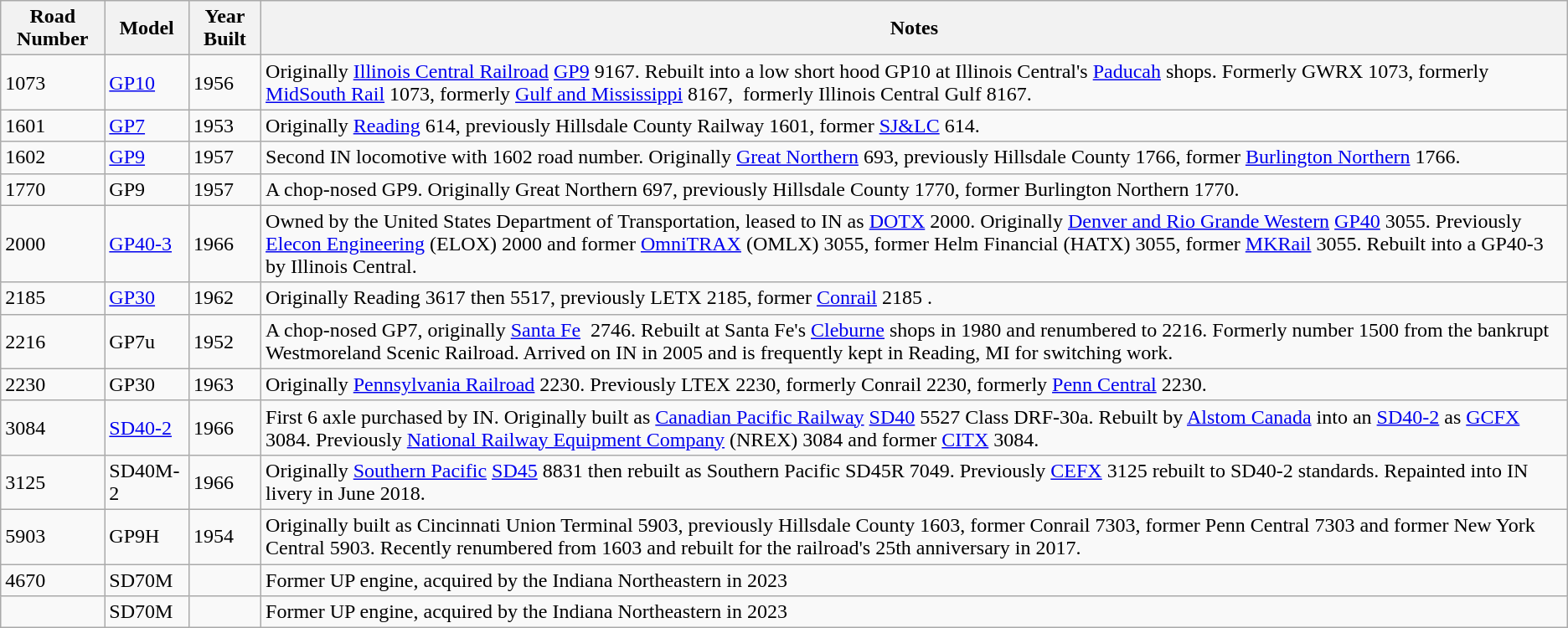<table class="wikitable">
<tr>
<th>Road Number</th>
<th>Model</th>
<th>Year Built</th>
<th>Notes</th>
</tr>
<tr>
<td>1073</td>
<td><a href='#'>GP10</a></td>
<td>1956</td>
<td>Originally <a href='#'>Illinois Central Railroad</a> <a href='#'>GP9</a> 9167. Rebuilt into a low short hood GP10 at Illinois Central's <a href='#'>Paducah</a> shops. Formerly GWRX 1073, formerly <a href='#'>MidSouth Rail</a> 1073, formerly <a href='#'>Gulf and Mississippi</a> 8167,  formerly Illinois Central Gulf 8167.</td>
</tr>
<tr>
<td>1601</td>
<td><a href='#'>GP7</a></td>
<td>1953</td>
<td>Originally <a href='#'>Reading</a> 614, previously Hillsdale County Railway 1601, former <a href='#'>SJ&LC</a> 614.</td>
</tr>
<tr>
<td>1602</td>
<td><a href='#'>GP9</a></td>
<td>1957</td>
<td>Second IN locomotive with 1602 road number. Originally <a href='#'>Great Northern</a> 693, previously Hillsdale County 1766, former <a href='#'>Burlington Northern</a> 1766.</td>
</tr>
<tr>
<td>1770</td>
<td>GP9</td>
<td>1957</td>
<td>A chop-nosed GP9. Originally Great Northern 697, previously Hillsdale County 1770, former Burlington Northern 1770.</td>
</tr>
<tr>
<td>2000</td>
<td><a href='#'>GP40-3</a></td>
<td>1966</td>
<td>Owned by the United States Department of Transportation, leased to IN as <a href='#'>DOTX</a> 2000. Originally <a href='#'>Denver and Rio Grande Western</a> <a href='#'>GP40</a> 3055. Previously <a href='#'>Elecon Engineering</a> (ELOX) 2000 and former <a href='#'>OmniTRAX</a> (OMLX) 3055, former Helm Financial (HATX) 3055, former <a href='#'>MKRail</a> 3055. Rebuilt into a GP40-3 by Illinois Central.</td>
</tr>
<tr>
<td>2185</td>
<td><a href='#'>GP30</a></td>
<td>1962</td>
<td>Originally Reading 3617 then 5517, previously LETX 2185, former <a href='#'>Conrail</a> 2185 .</td>
</tr>
<tr>
<td>2216</td>
<td>GP7u</td>
<td>1952</td>
<td>A chop-nosed GP7, originally <a href='#'>Santa Fe</a>  2746. Rebuilt at Santa Fe's <a href='#'>Cleburne</a> shops in 1980 and renumbered to 2216. Formerly number 1500 from the bankrupt Westmoreland Scenic Railroad. Arrived on IN in 2005 and is frequently kept in Reading, MI for switching work.</td>
</tr>
<tr>
<td>2230</td>
<td>GP30</td>
<td>1963</td>
<td>Originally <a href='#'>Pennsylvania Railroad</a> 2230. Previously LTEX 2230, formerly Conrail 2230, formerly <a href='#'>Penn Central</a> 2230.</td>
</tr>
<tr>
<td>3084</td>
<td><a href='#'>SD40-2</a></td>
<td>1966</td>
<td>First 6 axle purchased by IN. Originally built as <a href='#'>Canadian Pacific Railway</a> <a href='#'>SD40</a> 5527 Class DRF-30a. Rebuilt by <a href='#'>Alstom Canada</a> into an <a href='#'>SD40-2</a> as <a href='#'>GCFX</a> 3084. Previously <a href='#'>National Railway Equipment Company</a> (NREX) 3084 and former <a href='#'>CITX</a> 3084.</td>
</tr>
<tr>
<td>3125</td>
<td>SD40M-2</td>
<td>1966</td>
<td>Originally <a href='#'>Southern Pacific</a> <a href='#'>SD45</a> 8831 then rebuilt as Southern Pacific SD45R 7049. Previously <a href='#'>CEFX</a> 3125 rebuilt to SD40-2 standards. Repainted into IN livery in June 2018.</td>
</tr>
<tr>
<td>5903</td>
<td>GP9H</td>
<td>1954</td>
<td>Originally built as Cincinnati Union Terminal 5903, previously Hillsdale County 1603, former Conrail 7303, former Penn Central 7303 and former New York Central 5903. Recently renumbered from 1603 and rebuilt for the railroad's 25th anniversary in 2017.</td>
</tr>
<tr>
<td>4670</td>
<td>SD70M</td>
<td></td>
<td>Former UP engine, acquired by the Indiana Northeastern in 2023</td>
</tr>
<tr>
<td></td>
<td>SD70M</td>
<td></td>
<td>Former UP engine, acquired by the Indiana Northeastern in 2023</td>
</tr>
</table>
